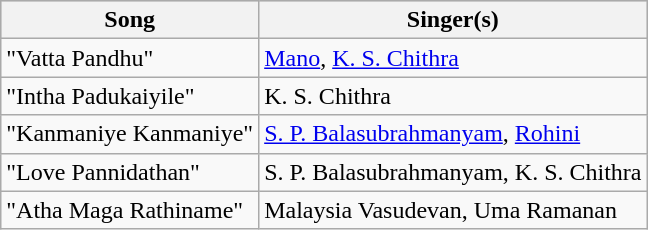<table class="wikitable">
<tr style="background:#ccc; text-align:center;">
<th>Song</th>
<th>Singer(s)</th>
</tr>
<tr>
<td>"Vatta Pandhu"</td>
<td><a href='#'>Mano</a>, <a href='#'>K. S. Chithra</a></td>
</tr>
<tr>
<td>"Intha Padukaiyile"</td>
<td>K. S. Chithra</td>
</tr>
<tr>
<td>"Kanmaniye Kanmaniye"</td>
<td><a href='#'>S. P. Balasubrahmanyam</a>, <a href='#'>Rohini</a></td>
</tr>
<tr>
<td>"Love Pannidathan"</td>
<td>S. P. Balasubrahmanyam, K. S. Chithra</td>
</tr>
<tr>
<td>"Atha Maga Rathiname"</td>
<td>Malaysia Vasudevan, Uma Ramanan</td>
</tr>
</table>
